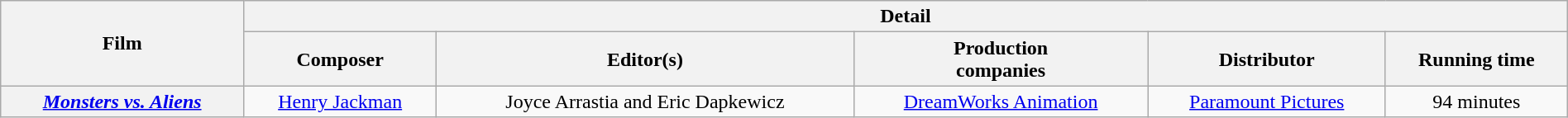<table class="wikitable sortable" style="text-align:center; width:100%;">
<tr>
<th rowspan="2">Film</th>
<th colspan="5">Detail</th>
</tr>
<tr>
<th style="text-align:center;">Composer</th>
<th style="text-align:center;">Editor(s)</th>
<th style="text-align:center;">Production<br>companies</th>
<th style="text-align:center;">Distributor</th>
<th style="text-align:center;">Running time</th>
</tr>
<tr>
<th><em><a href='#'>Monsters vs. Aliens</a></em></th>
<td><a href='#'>Henry Jackman</a></td>
<td>Joyce Arrastia and Eric Dapkewicz</td>
<td><a href='#'>DreamWorks Animation</a></td>
<td><a href='#'>Paramount Pictures</a></td>
<td>94 minutes</td>
</tr>
</table>
